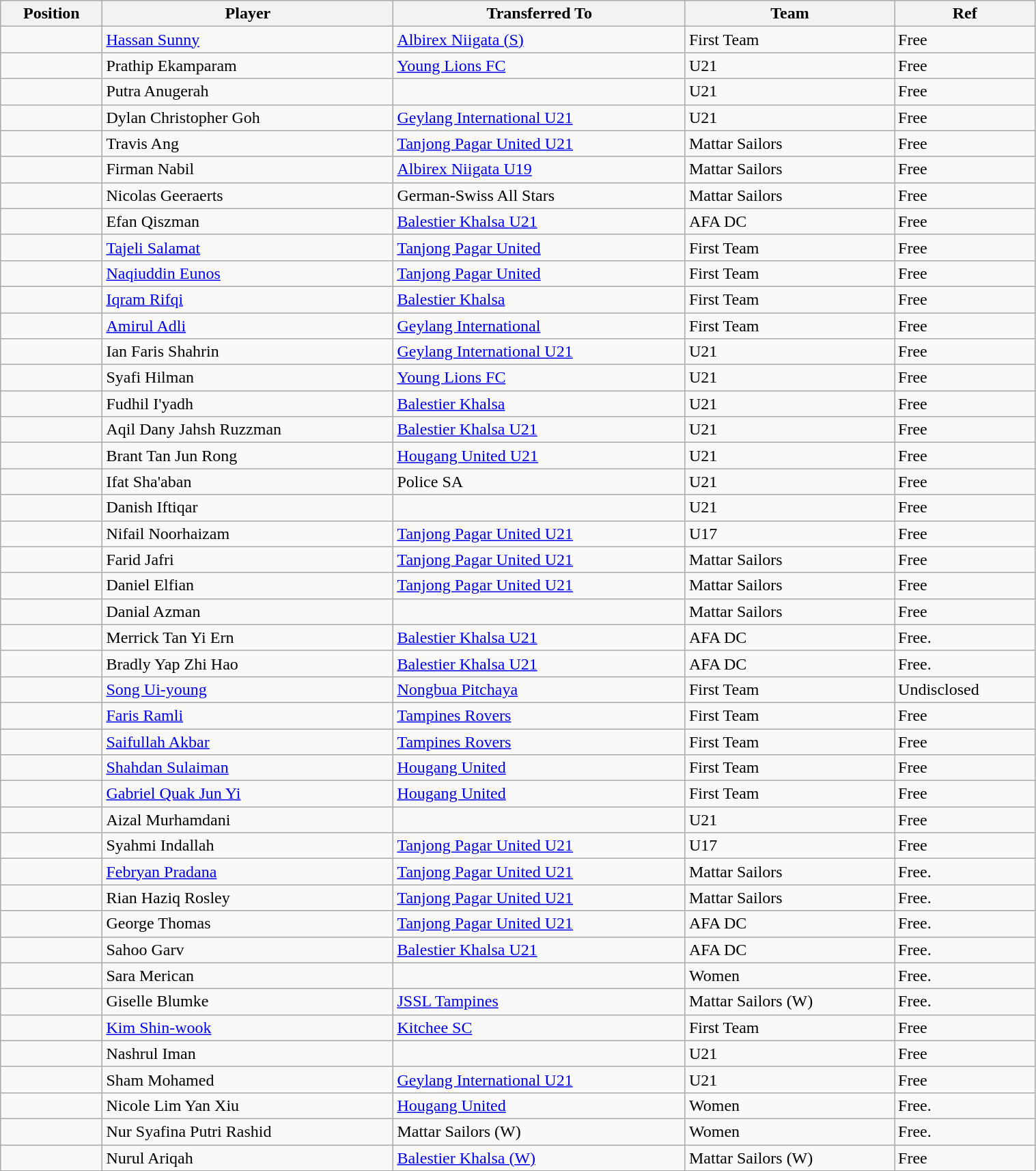<table class="wikitable sortable" style="width:80%; text-align:center; font-size:100%; text-align:left;">
<tr>
<th>Position</th>
<th>Player</th>
<th>Transferred To</th>
<th>Team</th>
<th>Ref</th>
</tr>
<tr>
<td></td>
<td> <a href='#'>Hassan Sunny</a></td>
<td> <a href='#'>Albirex Niigata (S)</a></td>
<td>First Team</td>
<td>Free </td>
</tr>
<tr>
<td></td>
<td> Prathip Ekamparam</td>
<td> <a href='#'>Young Lions FC</a></td>
<td>U21</td>
<td>Free </td>
</tr>
<tr>
<td></td>
<td> Putra Anugerah</td>
<td></td>
<td>U21</td>
<td>Free</td>
</tr>
<tr>
<td></td>
<td> Dylan Christopher Goh</td>
<td> <a href='#'>Geylang International U21</a></td>
<td>U21</td>
<td>Free</td>
</tr>
<tr>
<td></td>
<td> Travis Ang</td>
<td> <a href='#'>Tanjong Pagar United U21</a></td>
<td>Mattar Sailors</td>
<td>Free</td>
</tr>
<tr>
<td></td>
<td> Firman Nabil</td>
<td> <a href='#'>Albirex Niigata U19</a></td>
<td>Mattar Sailors</td>
<td>Free </td>
</tr>
<tr>
<td></td>
<td> Nicolas Geeraerts</td>
<td> German-Swiss All Stars</td>
<td>Mattar Sailors</td>
<td>Free</td>
</tr>
<tr>
<td></td>
<td> Efan Qiszman</td>
<td> <a href='#'>Balestier Khalsa U21</a></td>
<td>AFA DC</td>
<td>Free</td>
</tr>
<tr>
<td></td>
<td> <a href='#'>Tajeli Salamat</a></td>
<td> <a href='#'>Tanjong Pagar United</a></td>
<td>First Team</td>
<td>Free </td>
</tr>
<tr>
<td></td>
<td> <a href='#'>Naqiuddin Eunos</a></td>
<td> <a href='#'>Tanjong Pagar United</a></td>
<td>First Team</td>
<td>Free </td>
</tr>
<tr>
<td></td>
<td> <a href='#'>Iqram Rifqi</a></td>
<td> <a href='#'>Balestier Khalsa</a></td>
<td>First Team</td>
<td>Free </td>
</tr>
<tr>
<td></td>
<td> <a href='#'>Amirul Adli</a></td>
<td> <a href='#'>Geylang International</a></td>
<td>First Team</td>
<td>Free </td>
</tr>
<tr>
<td></td>
<td> Ian Faris Shahrin</td>
<td> <a href='#'>Geylang International U21</a></td>
<td>U21</td>
<td>Free</td>
</tr>
<tr>
<td></td>
<td> Syafi Hilman</td>
<td> <a href='#'>Young Lions FC</a></td>
<td>U21</td>
<td>Free</td>
</tr>
<tr>
<td></td>
<td> Fudhil I'yadh</td>
<td> <a href='#'>Balestier Khalsa</a></td>
<td>U21</td>
<td>Free</td>
</tr>
<tr>
<td></td>
<td> Aqil Dany Jahsh Ruzzman</td>
<td> <a href='#'>Balestier Khalsa U21</a></td>
<td>U21</td>
<td>Free</td>
</tr>
<tr>
<td></td>
<td> Brant Tan Jun Rong</td>
<td> <a href='#'>Hougang United U21</a></td>
<td>U21</td>
<td>Free</td>
</tr>
<tr>
<td></td>
<td> Ifat Sha'aban</td>
<td> Police SA</td>
<td>U21</td>
<td>Free</td>
</tr>
<tr>
<td></td>
<td> Danish Iftiqar</td>
<td></td>
<td>U21</td>
<td>Free</td>
</tr>
<tr>
<td></td>
<td> Nifail Noorhaizam</td>
<td> <a href='#'>Tanjong Pagar United U21</a></td>
<td>U17</td>
<td>Free</td>
</tr>
<tr>
<td></td>
<td> Farid Jafri</td>
<td> <a href='#'>Tanjong Pagar United U21</a></td>
<td>Mattar Sailors</td>
<td>Free</td>
</tr>
<tr>
<td></td>
<td> Daniel Elfian</td>
<td> <a href='#'>Tanjong Pagar United U21</a></td>
<td>Mattar Sailors</td>
<td>Free</td>
</tr>
<tr>
<td></td>
<td> Danial Azman</td>
<td></td>
<td>Mattar Sailors</td>
<td>Free</td>
</tr>
<tr>
<td></td>
<td> Merrick Tan Yi Ern</td>
<td> <a href='#'>Balestier Khalsa U21</a></td>
<td>AFA DC</td>
<td>Free.</td>
</tr>
<tr>
<td></td>
<td> Bradly Yap Zhi Hao</td>
<td> <a href='#'>Balestier Khalsa U21</a></td>
<td>AFA DC</td>
<td>Free.</td>
</tr>
<tr>
<td></td>
<td> <a href='#'>Song Ui-young</a></td>
<td> <a href='#'>Nongbua Pitchaya</a></td>
<td>First Team</td>
<td>Undisclosed </td>
</tr>
<tr>
<td></td>
<td> <a href='#'>Faris Ramli</a></td>
<td> <a href='#'>Tampines Rovers</a></td>
<td>First Team</td>
<td>Free </td>
</tr>
<tr>
<td></td>
<td> <a href='#'>Saifullah Akbar</a></td>
<td> <a href='#'>Tampines Rovers</a></td>
<td>First Team</td>
<td>Free </td>
</tr>
<tr>
<td></td>
<td> <a href='#'>Shahdan Sulaiman</a></td>
<td> <a href='#'>Hougang United</a></td>
<td>First Team</td>
<td>Free </td>
</tr>
<tr>
<td></td>
<td> <a href='#'>Gabriel Quak Jun Yi</a></td>
<td> <a href='#'>Hougang United</a></td>
<td>First Team</td>
<td>Free </td>
</tr>
<tr>
<td></td>
<td> Aizal Murhamdani</td>
<td></td>
<td>U21</td>
<td>Free</td>
</tr>
<tr>
<td></td>
<td> Syahmi Indallah</td>
<td> <a href='#'>Tanjong Pagar United U21</a></td>
<td>U17</td>
<td>Free</td>
</tr>
<tr>
<td></td>
<td> <a href='#'>Febryan Pradana</a></td>
<td> <a href='#'>Tanjong Pagar United U21</a></td>
<td>Mattar Sailors</td>
<td>Free.</td>
</tr>
<tr>
<td></td>
<td> Rian Haziq Rosley</td>
<td> <a href='#'>Tanjong Pagar United U21</a></td>
<td>Mattar Sailors</td>
<td>Free.</td>
</tr>
<tr>
<td></td>
<td> George Thomas</td>
<td> <a href='#'>Tanjong Pagar United U21</a></td>
<td>AFA DC</td>
<td>Free.</td>
</tr>
<tr>
<td></td>
<td> Sahoo Garv</td>
<td> <a href='#'>Balestier Khalsa U21</a></td>
<td>AFA DC</td>
<td>Free.</td>
</tr>
<tr>
<td></td>
<td> Sara Merican</td>
<td></td>
<td>Women</td>
<td>Free.</td>
</tr>
<tr>
<td></td>
<td> Giselle Blumke</td>
<td> <a href='#'>JSSL Tampines</a></td>
<td>Mattar Sailors (W)</td>
<td>Free.</td>
</tr>
<tr>
<td></td>
<td> <a href='#'>Kim Shin-wook</a></td>
<td> <a href='#'>Kitchee SC</a></td>
<td>First Team</td>
<td>Free   </td>
</tr>
<tr>
<td></td>
<td> Nashrul Iman</td>
<td></td>
<td>U21</td>
<td>Free</td>
</tr>
<tr>
<td></td>
<td> Sham Mohamed</td>
<td> <a href='#'>Geylang International U21</a></td>
<td>U21</td>
<td>Free</td>
</tr>
<tr>
<td></td>
<td> Nicole Lim Yan Xiu</td>
<td> <a href='#'>Hougang United</a></td>
<td>Women</td>
<td>Free.</td>
</tr>
<tr>
<td></td>
<td> Nur Syafina Putri Rashid</td>
<td> Mattar Sailors (W)</td>
<td>Women</td>
<td>Free.</td>
</tr>
<tr>
<td></td>
<td> Nurul Ariqah</td>
<td> <a href='#'>Balestier Khalsa (W)</a></td>
<td>Mattar Sailors (W)</td>
<td>Free</td>
</tr>
<tr>
</tr>
</table>
